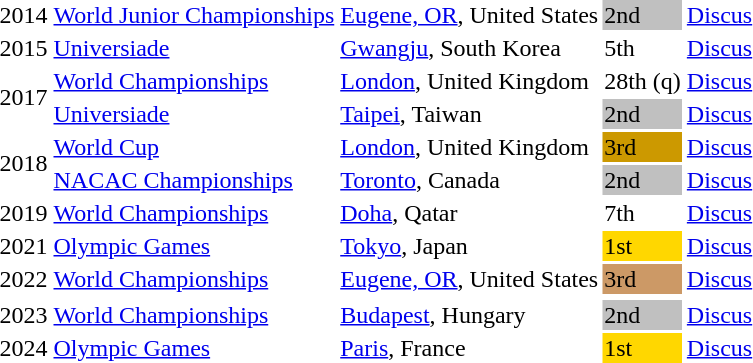<table>
<tr>
<td>2014</td>
<td><a href='#'>World Junior Championships</a></td>
<td><a href='#'>Eugene, OR</a>, United States</td>
<td bgcolor=silver>2nd</td>
<td><a href='#'>Discus</a></td>
<td><a href='#'></a></td>
</tr>
<tr>
<td>2015</td>
<td><a href='#'>Universiade</a></td>
<td><a href='#'>Gwangju</a>, South Korea</td>
<td>5th</td>
<td><a href='#'>Discus</a></td>
<td><a href='#'></a></td>
</tr>
<tr>
<td rowspan=2>2017</td>
<td><a href='#'>World Championships</a></td>
<td><a href='#'>London</a>, United Kingdom</td>
<td>28th (q)</td>
<td><a href='#'>Discus</a></td>
<td><a href='#'></a></td>
</tr>
<tr>
<td><a href='#'>Universiade</a></td>
<td><a href='#'>Taipei</a>, Taiwan</td>
<td bgcolor=silver>2nd</td>
<td><a href='#'>Discus</a></td>
<td><a href='#'></a></td>
</tr>
<tr>
<td rowspan=2>2018</td>
<td><a href='#'>World Cup</a></td>
<td><a href='#'>London</a>, United Kingdom</td>
<td bgcolor=cc9900>3rd</td>
<td><a href='#'>Discus</a></td>
<td><a href='#'></a></td>
</tr>
<tr>
<td><a href='#'>NACAC Championships</a></td>
<td><a href='#'>Toronto</a>, Canada</td>
<td bgcolor=silver>2nd</td>
<td><a href='#'>Discus</a></td>
<td><a href='#'></a></td>
</tr>
<tr>
<td>2019</td>
<td><a href='#'>World Championships</a></td>
<td><a href='#'>Doha</a>, Qatar</td>
<td>7th</td>
<td><a href='#'>Discus</a></td>
<td><a href='#'></a></td>
</tr>
<tr>
<td>2021</td>
<td><a href='#'>Olympic Games</a></td>
<td><a href='#'>Tokyo</a>, Japan</td>
<td bgcolor=gold>1st</td>
<td><a href='#'>Discus</a></td>
<td><a href='#'></a></td>
</tr>
<tr>
<td>2022</td>
<td><a href='#'>World Championships</a></td>
<td><a href='#'>Eugene, OR</a>, United States</td>
<td bgcolor=cc9966>3rd</td>
<td><a href='#'>Discus</a></td>
<td><a href='#'></a></td>
</tr>
<tr>
</tr>
<tr>
<td>2023</td>
<td><a href='#'>World Championships</a></td>
<td><a href='#'>Budapest</a>, Hungary</td>
<td bgcolor=silver>2nd</td>
<td><a href='#'>Discus</a></td>
<td><a href='#'></a></td>
</tr>
<tr>
<td>2024</td>
<td><a href='#'>Olympic Games</a></td>
<td><a href='#'>Paris</a>, France</td>
<td bgcolor=gold>1st</td>
<td><a href='#'>Discus</a></td>
<td><a href='#'></a></td>
</tr>
</table>
